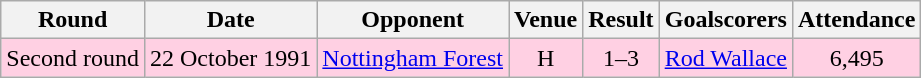<table class="wikitable" style="text-align:center;">
<tr>
<th>Round</th>
<th>Date</th>
<th>Opponent</th>
<th>Venue</th>
<th>Result</th>
<th>Goalscorers</th>
<th>Attendance</th>
</tr>
<tr style="background-color: #ffd0e3;">
<td>Second round</td>
<td>22 October 1991</td>
<td><a href='#'>Nottingham Forest</a></td>
<td>H</td>
<td>1–3</td>
<td><a href='#'>Rod Wallace</a></td>
<td>6,495</td>
</tr>
</table>
